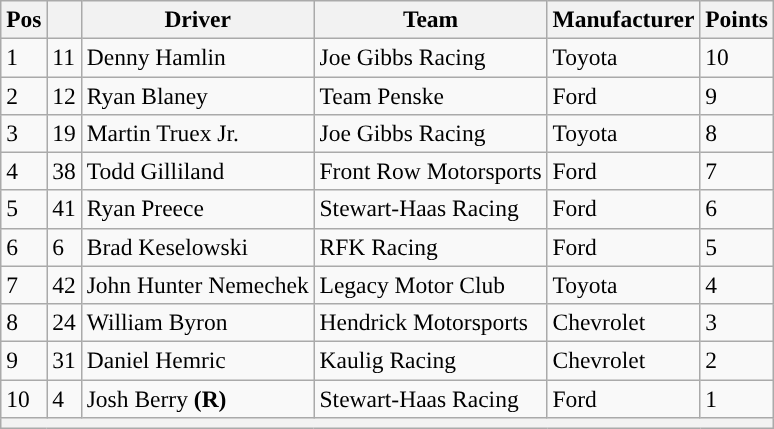<table class="wikitable" style="font-size:98%">
<tr>
<th>Pos</th>
<th></th>
<th>Driver</th>
<th>Team</th>
<th>Manufacturer</th>
<th>Points</th>
</tr>
<tr>
<td>1</td>
<td>11</td>
<td>Denny Hamlin</td>
<td>Joe Gibbs Racing</td>
<td>Toyota</td>
<td>10</td>
</tr>
<tr>
<td>2</td>
<td>12</td>
<td>Ryan Blaney</td>
<td>Team Penske</td>
<td>Ford</td>
<td>9</td>
</tr>
<tr>
<td>3</td>
<td>19</td>
<td>Martin Truex Jr.</td>
<td>Joe Gibbs Racing</td>
<td>Toyota</td>
<td>8</td>
</tr>
<tr>
<td>4</td>
<td>38</td>
<td>Todd Gilliland</td>
<td>Front Row Motorsports</td>
<td>Ford</td>
<td>7</td>
</tr>
<tr>
<td>5</td>
<td>41</td>
<td>Ryan Preece</td>
<td>Stewart-Haas Racing</td>
<td>Ford</td>
<td>6</td>
</tr>
<tr>
<td>6</td>
<td>6</td>
<td>Brad Keselowski</td>
<td>RFK Racing</td>
<td>Ford</td>
<td>5</td>
</tr>
<tr>
<td>7</td>
<td>42</td>
<td>John Hunter Nemechek</td>
<td>Legacy Motor Club</td>
<td>Toyota</td>
<td>4</td>
</tr>
<tr>
<td>8</td>
<td>24</td>
<td>William Byron</td>
<td>Hendrick Motorsports</td>
<td>Chevrolet</td>
<td>3</td>
</tr>
<tr>
<td>9</td>
<td>31</td>
<td>Daniel Hemric</td>
<td>Kaulig Racing</td>
<td>Chevrolet</td>
<td>2</td>
</tr>
<tr>
<td>10</td>
<td>4</td>
<td>Josh Berry <strong>(R)</strong></td>
<td>Stewart-Haas Racing</td>
<td>Ford</td>
<td>1</td>
</tr>
<tr>
<th colspan="6"></th>
</tr>
</table>
